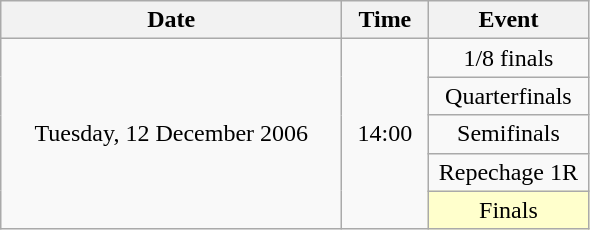<table class = "wikitable" style="text-align:center;">
<tr>
<th width=220>Date</th>
<th width=50>Time</th>
<th width=100>Event</th>
</tr>
<tr>
<td rowspan=5>Tuesday, 12 December 2006</td>
<td rowspan=5>14:00</td>
<td>1/8 finals</td>
</tr>
<tr>
<td>Quarterfinals</td>
</tr>
<tr>
<td>Semifinals</td>
</tr>
<tr>
<td>Repechage 1R</td>
</tr>
<tr>
<td bgcolor=ffffcc>Finals</td>
</tr>
</table>
